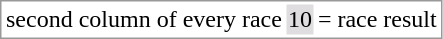<table border="0" style="border: 1px solid #999; background-color:#FFFFFF; text-align:center">
<tr>
<td>second column of every race</td>
<td style="background:#DFDDDF;">10</td>
<td>= race result</td>
</tr>
</table>
